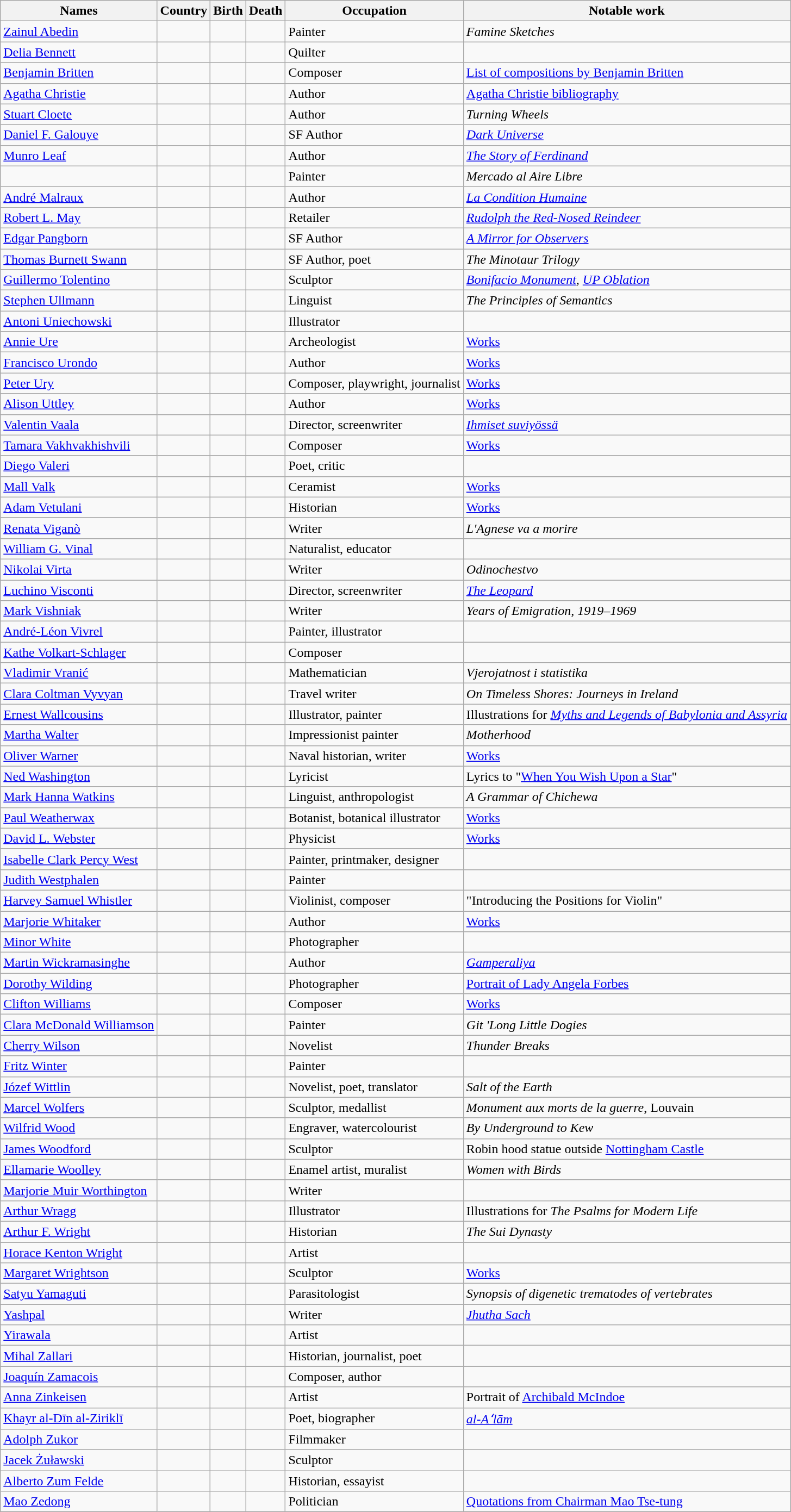<table class="wikitable sortable" border="1" style="border-spacing:0; style="width:100%;">
<tr>
<th>Names</th>
<th>Country</th>
<th>Birth</th>
<th>Death</th>
<th>Occupation</th>
<th>Notable work</th>
</tr>
<tr>
<td><a href='#'>Zainul Abedin</a></td>
<td></td>
<td></td>
<td></td>
<td>Painter</td>
<td><em>Famine Sketches</em></td>
</tr>
<tr>
<td><a href='#'>Delia Bennett</a></td>
<td></td>
<td></td>
<td></td>
<td>Quilter</td>
<td></td>
</tr>
<tr>
<td><a href='#'>Benjamin Britten</a></td>
<td></td>
<td></td>
<td></td>
<td>Composer</td>
<td><a href='#'>List of compositions by Benjamin Britten</a></td>
</tr>
<tr>
<td><a href='#'>Agatha Christie</a></td>
<td></td>
<td></td>
<td></td>
<td>Author</td>
<td><a href='#'>Agatha Christie bibliography</a></td>
</tr>
<tr>
<td><a href='#'>Stuart Cloete</a></td>
<td></td>
<td></td>
<td></td>
<td>Author</td>
<td><em>Turning Wheels</em></td>
</tr>
<tr>
<td><a href='#'>Daniel F. Galouye</a></td>
<td></td>
<td></td>
<td></td>
<td>SF Author</td>
<td><em><a href='#'>Dark Universe</a></em></td>
</tr>
<tr>
<td><a href='#'>Munro Leaf</a></td>
<td></td>
<td></td>
<td></td>
<td>Author</td>
<td><em><a href='#'>The Story of Ferdinand</a></em></td>
</tr>
<tr>
<td></td>
<td></td>
<td></td>
<td></td>
<td>Painter</td>
<td><em>Mercado al Aire Libre</em></td>
</tr>
<tr>
<td><a href='#'>André Malraux</a></td>
<td></td>
<td></td>
<td></td>
<td>Author</td>
<td><em><a href='#'>La Condition Humaine</a></em></td>
</tr>
<tr>
<td><a href='#'>Robert L. May</a></td>
<td></td>
<td></td>
<td></td>
<td>Retailer</td>
<td><em><a href='#'>Rudolph the Red-Nosed Reindeer</a></em></td>
</tr>
<tr>
<td><a href='#'>Edgar Pangborn</a></td>
<td></td>
<td></td>
<td></td>
<td>SF Author</td>
<td><em><a href='#'>A Mirror for Observers</a></em></td>
</tr>
<tr>
<td><a href='#'>Thomas Burnett Swann</a></td>
<td></td>
<td></td>
<td></td>
<td>SF Author, poet</td>
<td><em>The Minotaur Trilogy</em></td>
</tr>
<tr>
<td><a href='#'>Guillermo Tolentino</a></td>
<td></td>
<td></td>
<td></td>
<td>Sculptor</td>
<td><em><a href='#'>Bonifacio Monument</a>, <a href='#'>UP Oblation</a></em></td>
</tr>
<tr>
<td><a href='#'>Stephen Ullmann</a></td>
<td></td>
<td></td>
<td></td>
<td>Linguist</td>
<td><em>The Principles of Semantics</em></td>
</tr>
<tr>
<td><a href='#'>Antoni Uniechowski</a></td>
<td></td>
<td></td>
<td></td>
<td>Illustrator</td>
<td></td>
</tr>
<tr>
<td><a href='#'>Annie Ure</a></td>
<td></td>
<td></td>
<td></td>
<td>Archeologist</td>
<td><a href='#'>Works</a></td>
</tr>
<tr>
<td><a href='#'>Francisco Urondo</a></td>
<td></td>
<td></td>
<td></td>
<td>Author</td>
<td><a href='#'>Works</a></td>
</tr>
<tr>
<td><a href='#'>Peter Ury</a></td>
<td><br></td>
<td></td>
<td></td>
<td>Composer, playwright, journalist</td>
<td><a href='#'>Works</a></td>
</tr>
<tr>
<td><a href='#'>Alison Uttley</a></td>
<td></td>
<td></td>
<td></td>
<td>Author</td>
<td><a href='#'>Works</a></td>
</tr>
<tr>
<td><a href='#'>Valentin Vaala</a></td>
<td></td>
<td></td>
<td></td>
<td>Director, screenwriter</td>
<td><em><a href='#'>Ihmiset suviyössä</a></em></td>
</tr>
<tr>
<td><a href='#'>Tamara Vakhvakhishvili</a></td>
<td></td>
<td></td>
<td></td>
<td>Composer</td>
<td><a href='#'>Works</a></td>
</tr>
<tr>
<td><a href='#'>Diego Valeri</a></td>
<td></td>
<td></td>
<td></td>
<td>Poet, critic</td>
<td></td>
</tr>
<tr>
<td><a href='#'>Mall Valk</a></td>
<td></td>
<td></td>
<td></td>
<td>Ceramist</td>
<td><a href='#'>Works</a></td>
</tr>
<tr>
<td><a href='#'>Adam Vetulani</a></td>
<td></td>
<td></td>
<td></td>
<td>Historian</td>
<td><a href='#'>Works</a></td>
</tr>
<tr>
<td><a href='#'>Renata Viganò</a></td>
<td></td>
<td></td>
<td></td>
<td>Writer</td>
<td><em>L'Agnese va a morire</em></td>
</tr>
<tr>
<td><a href='#'>William G. Vinal</a></td>
<td></td>
<td></td>
<td></td>
<td>Naturalist, educator</td>
<td></td>
</tr>
<tr>
<td><a href='#'>Nikolai Virta</a></td>
<td></td>
<td></td>
<td></td>
<td>Writer</td>
<td><em>Odinochestvo</em></td>
</tr>
<tr>
<td><a href='#'>Luchino Visconti</a></td>
<td></td>
<td></td>
<td></td>
<td>Director, screenwriter</td>
<td><em><a href='#'>The Leopard</a></em></td>
</tr>
<tr>
<td><a href='#'>Mark Vishniak</a></td>
<td><br></td>
<td></td>
<td></td>
<td>Writer</td>
<td><em>Years of Emigration, 1919–1969</em></td>
</tr>
<tr>
<td><a href='#'>André-Léon Vivrel</a></td>
<td></td>
<td></td>
<td></td>
<td>Painter, illustrator</td>
<td></td>
</tr>
<tr>
<td><a href='#'>Kathe Volkart-Schlager</a></td>
<td></td>
<td></td>
<td></td>
<td>Composer</td>
<td></td>
</tr>
<tr>
<td><a href='#'>Vladimir Vranić</a></td>
<td></td>
<td></td>
<td></td>
<td>Mathematician</td>
<td><em>Vjerojatnost i statistika</em></td>
</tr>
<tr>
<td><a href='#'>Clara Coltman Vyvyan</a></td>
<td></td>
<td></td>
<td></td>
<td>Travel writer</td>
<td><em>On Timeless Shores: Journeys in Ireland</em></td>
</tr>
<tr>
<td><a href='#'>Ernest Wallcousins</a></td>
<td></td>
<td></td>
<td></td>
<td>Illustrator, painter</td>
<td>Illustrations for <em><a href='#'>Myths and Legends of Babylonia and Assyria</a></em></td>
</tr>
<tr>
<td><a href='#'>Martha Walter</a></td>
<td></td>
<td></td>
<td></td>
<td>Impressionist painter</td>
<td><em>Motherhood</em></td>
</tr>
<tr>
<td><a href='#'>Oliver Warner</a></td>
<td></td>
<td></td>
<td></td>
<td>Naval historian, writer</td>
<td><a href='#'>Works</a></td>
</tr>
<tr>
<td><a href='#'>Ned Washington</a></td>
<td></td>
<td></td>
<td></td>
<td>Lyricist</td>
<td>Lyrics to "<a href='#'>When You Wish Upon a Star</a>"</td>
</tr>
<tr>
<td><a href='#'>Mark Hanna Watkins</a></td>
<td></td>
<td></td>
<td></td>
<td>Linguist, anthropologist</td>
<td><em>A Grammar of Chichewa</em></td>
</tr>
<tr>
<td><a href='#'>Paul Weatherwax</a></td>
<td></td>
<td></td>
<td></td>
<td>Botanist, botanical illustrator</td>
<td><a href='#'>Works</a></td>
</tr>
<tr>
<td><a href='#'>David L. Webster</a></td>
<td></td>
<td></td>
<td></td>
<td>Physicist</td>
<td><a href='#'>Works</a></td>
</tr>
<tr>
<td><a href='#'>Isabelle Clark Percy West</a></td>
<td></td>
<td></td>
<td></td>
<td>Painter, printmaker, designer</td>
<td></td>
</tr>
<tr>
<td><a href='#'>Judith Westphalen</a></td>
<td></td>
<td></td>
<td></td>
<td>Painter</td>
<td></td>
</tr>
<tr>
<td><a href='#'>Harvey Samuel Whistler</a></td>
<td></td>
<td></td>
<td></td>
<td>Violinist, composer</td>
<td>"Introducing the Positions for Violin"</td>
</tr>
<tr>
<td><a href='#'>Marjorie Whitaker</a></td>
<td></td>
<td></td>
<td></td>
<td>Author</td>
<td><a href='#'>Works</a></td>
</tr>
<tr>
<td><a href='#'>Minor White</a></td>
<td></td>
<td></td>
<td></td>
<td>Photographer</td>
<td></td>
</tr>
<tr>
<td><a href='#'>Martin Wickramasinghe</a></td>
<td></td>
<td></td>
<td></td>
<td>Author</td>
<td><em><a href='#'>Gamperaliya</a></em></td>
</tr>
<tr>
<td><a href='#'>Dorothy Wilding</a></td>
<td></td>
<td></td>
<td></td>
<td>Photographer</td>
<td><a href='#'>Portrait of Lady Angela Forbes</a></td>
</tr>
<tr>
<td><a href='#'>Clifton Williams</a></td>
<td></td>
<td></td>
<td></td>
<td>Composer</td>
<td><a href='#'>Works</a></td>
</tr>
<tr>
<td><a href='#'>Clara McDonald Williamson</a></td>
<td></td>
<td></td>
<td></td>
<td>Painter</td>
<td><em>Git 'Long Little Dogies</em></td>
</tr>
<tr>
<td><a href='#'>Cherry Wilson</a></td>
<td></td>
<td></td>
<td></td>
<td>Novelist</td>
<td><em>Thunder Breaks</em></td>
</tr>
<tr>
<td><a href='#'>Fritz Winter</a></td>
<td></td>
<td></td>
<td></td>
<td>Painter</td>
<td></td>
</tr>
<tr>
<td><a href='#'>Józef Wittlin</a></td>
<td></td>
<td></td>
<td></td>
<td>Novelist, poet, translator</td>
<td><em>Salt of the Earth</em></td>
</tr>
<tr>
<td><a href='#'>Marcel Wolfers</a></td>
<td></td>
<td></td>
<td></td>
<td>Sculptor, medallist</td>
<td><em>Monument aux morts de la guerre</em>, Louvain</td>
</tr>
<tr>
<td><a href='#'>Wilfrid Wood</a></td>
<td></td>
<td></td>
<td></td>
<td>Engraver, watercolourist</td>
<td><em>By Underground to Kew</em></td>
</tr>
<tr>
<td><a href='#'>James Woodford</a></td>
<td></td>
<td></td>
<td></td>
<td>Sculptor</td>
<td>Robin hood statue outside <a href='#'>Nottingham Castle</a></td>
</tr>
<tr>
<td><a href='#'>Ellamarie Woolley</a></td>
<td></td>
<td></td>
<td></td>
<td>Enamel artist, muralist</td>
<td><em>Women with Birds</em></td>
</tr>
<tr>
<td><a href='#'>Marjorie Muir Worthington</a></td>
<td></td>
<td></td>
<td></td>
<td>Writer</td>
<td></td>
</tr>
<tr>
<td><a href='#'>Arthur Wragg</a></td>
<td></td>
<td></td>
<td></td>
<td>Illustrator</td>
<td>Illustrations for <em>The Psalms for Modern Life</em></td>
</tr>
<tr>
<td><a href='#'>Arthur F. Wright</a></td>
<td></td>
<td></td>
<td></td>
<td>Historian</td>
<td><em>The Sui Dynasty</em></td>
</tr>
<tr>
<td><a href='#'>Horace Kenton Wright</a></td>
<td></td>
<td></td>
<td></td>
<td>Artist</td>
<td></td>
</tr>
<tr>
<td><a href='#'>Margaret Wrightson</a></td>
<td></td>
<td></td>
<td></td>
<td>Sculptor</td>
<td><a href='#'>Works</a></td>
</tr>
<tr>
<td><a href='#'>Satyu Yamaguti</a></td>
<td></td>
<td></td>
<td></td>
<td>Parasitologist</td>
<td><em>Synopsis of digenetic trematodes of vertebrates</em></td>
</tr>
<tr>
<td><a href='#'>Yashpal</a></td>
<td></td>
<td></td>
<td></td>
<td>Writer</td>
<td><em><a href='#'>Jhutha Sach</a></em></td>
</tr>
<tr>
<td><a href='#'>Yirawala</a></td>
<td></td>
<td></td>
<td></td>
<td>Artist</td>
<td></td>
</tr>
<tr>
<td><a href='#'>Mihal Zallari</a></td>
<td></td>
<td></td>
<td></td>
<td>Historian, journalist, poet</td>
<td></td>
</tr>
<tr>
<td><a href='#'>Joaquín Zamacois</a></td>
<td></td>
<td></td>
<td></td>
<td>Composer, author</td>
<td></td>
</tr>
<tr>
<td><a href='#'>Anna Zinkeisen</a></td>
<td></td>
<td></td>
<td></td>
<td>Artist</td>
<td>Portrait of <a href='#'>Archibald McIndoe</a></td>
</tr>
<tr>
<td><a href='#'>Khayr al-Dīn al-Ziriklī</a></td>
<td></td>
<td></td>
<td></td>
<td>Poet, biographer</td>
<td><em><a href='#'>al-Aʻlām</a></em></td>
</tr>
<tr>
<td><a href='#'>Adolph Zukor</a></td>
<td></td>
<td></td>
<td></td>
<td>Filmmaker</td>
<td></td>
</tr>
<tr>
<td><a href='#'>Jacek Żuławski</a></td>
<td></td>
<td></td>
<td></td>
<td>Sculptor</td>
<td></td>
</tr>
<tr>
<td><a href='#'>Alberto Zum Felde</a></td>
<td></td>
<td></td>
<td></td>
<td>Historian, essayist</td>
<td></td>
</tr>
<tr>
<td><a href='#'>Mao Zedong</a></td>
<td></td>
<td></td>
<td></td>
<td>Politician</td>
<td><a href='#'>Quotations from Chairman Mao Tse-tung</a></td>
</tr>
</table>
